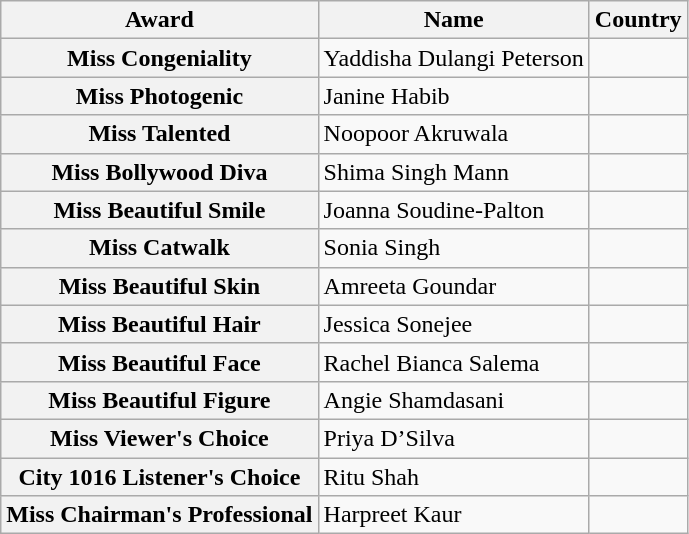<table class="wikitable">
<tr>
<th>Award</th>
<th>Name</th>
<th>Country</th>
</tr>
<tr>
<th>Miss Congeniality</th>
<td>Yaddisha Dulangi Peterson</td>
<td></td>
</tr>
<tr>
<th>Miss Photogenic</th>
<td>Janine Habib</td>
<td></td>
</tr>
<tr>
<th>Miss Talented</th>
<td>Noopoor Akruwala</td>
<td></td>
</tr>
<tr>
<th>Miss Bollywood Diva</th>
<td>Shima Singh Mann</td>
<td></td>
</tr>
<tr>
<th>Miss Beautiful Smile</th>
<td>Joanna Soudine-Palton</td>
<td></td>
</tr>
<tr>
<th>Miss Catwalk</th>
<td>Sonia Singh</td>
<td></td>
</tr>
<tr>
<th>Miss Beautiful Skin</th>
<td>Amreeta Goundar</td>
<td></td>
</tr>
<tr>
<th>Miss Beautiful Hair</th>
<td>Jessica Sonejee</td>
<td></td>
</tr>
<tr>
<th>Miss Beautiful Face</th>
<td>Rachel Bianca Salema</td>
<td></td>
</tr>
<tr>
<th>Miss Beautiful Figure</th>
<td>Angie Shamdasani</td>
<td></td>
</tr>
<tr>
<th>Miss Viewer's Choice</th>
<td>Priya D’Silva</td>
<td></td>
</tr>
<tr>
<th>City 1016 Listener's Choice</th>
<td>Ritu Shah</td>
<td></td>
</tr>
<tr>
<th>Miss Chairman's Professional</th>
<td>Harpreet Kaur</td>
<td></td>
</tr>
</table>
